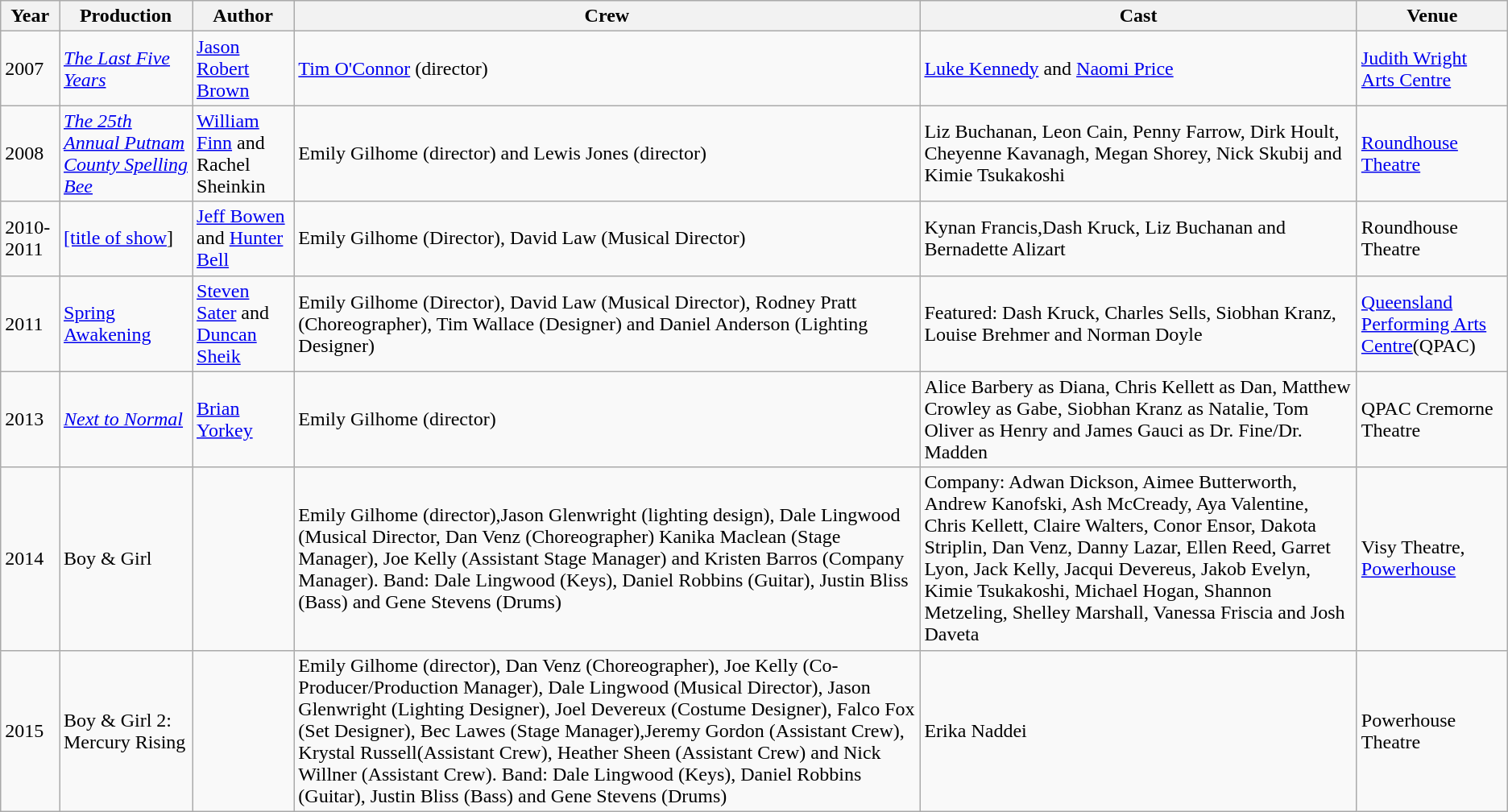<table class="wikitable">
<tr>
<th>Year</th>
<th>Production</th>
<th>Author</th>
<th>Crew</th>
<th>Cast</th>
<th>Venue</th>
</tr>
<tr>
<td>2007</td>
<td><em><a href='#'>The Last Five Years</a></em></td>
<td><a href='#'>Jason Robert Brown</a></td>
<td><a href='#'>Tim O'Connor</a> (director)</td>
<td><a href='#'>Luke Kennedy</a> and <a href='#'>Naomi Price</a></td>
<td><a href='#'>Judith Wright Arts Centre</a></td>
</tr>
<tr>
<td>2008</td>
<td><em><a href='#'>The 25th Annual Putnam County Spelling Bee</a></em></td>
<td><a href='#'>William Finn</a> and Rachel Sheinkin</td>
<td>Emily Gilhome (director) and Lewis Jones (director) </td>
<td>Liz Buchanan, Leon Cain, Penny Farrow, Dirk Hoult, Cheyenne Kavanagh, Megan Shorey, Nick Skubij and Kimie Tsukakoshi </td>
<td><a href='#'>Roundhouse Theatre</a></td>
</tr>
<tr>
<td>2010-2011</td>
<td><a href='#'>[title of show</a>]</td>
<td><a href='#'>Jeff Bowen</a> and <a href='#'>Hunter Bell</a></td>
<td>Emily Gilhome (Director), David Law (Musical Director)</td>
<td>Kynan Francis,Dash Kruck, Liz Buchanan and Bernadette Alizart </td>
<td>Roundhouse Theatre </td>
</tr>
<tr>
<td>2011</td>
<td><a href='#'>Spring Awakening</a></td>
<td><a href='#'>Steven Sater</a> and <a href='#'>Duncan Sheik</a></td>
<td>Emily Gilhome (Director), David Law (Musical Director), Rodney Pratt (Choreographer), Tim Wallace (Designer) and Daniel Anderson (Lighting Designer)</td>
<td>Featured: Dash Kruck, Charles Sells, Siobhan Kranz, Louise Brehmer and Norman Doyle </td>
<td><a href='#'>Queensland Performing Arts Centre</a>(QPAC)</td>
</tr>
<tr>
<td>2013</td>
<td><em><a href='#'>Next to Normal</a></em></td>
<td><a href='#'>Brian Yorkey</a></td>
<td>Emily Gilhome (director)</td>
<td>Alice Barbery as Diana, Chris Kellett as Dan, Matthew Crowley as Gabe, Siobhan Kranz as Natalie, Tom Oliver as Henry and James Gauci as Dr. Fine/Dr. Madden</td>
<td>QPAC Cremorne Theatre</td>
</tr>
<tr>
<td>2014</td>
<td>Boy & Girl</td>
<td></td>
<td>Emily Gilhome (director),Jason Glenwright (lighting design), Dale Lingwood (Musical Director, Dan Venz (Choreographer) Kanika Maclean (Stage Manager), Joe Kelly (Assistant Stage Manager) and Kristen Barros (Company Manager). Band: Dale Lingwood (Keys), Daniel Robbins (Guitar), Justin Bliss (Bass) and Gene Stevens (Drums)</td>
<td>Company: Adwan Dickson, Aimee Butterworth, Andrew Kanofski, Ash McCready, Aya Valentine, Chris Kellett, Claire Walters, Conor Ensor, Dakota Striplin, Dan Venz, Danny Lazar, Ellen Reed, Garret Lyon, Jack Kelly, Jacqui Devereus, Jakob Evelyn, Kimie Tsukakoshi, Michael Hogan, Shannon Metzeling, Shelley Marshall, Vanessa Friscia and Josh Daveta </td>
<td>Visy Theatre, <a href='#'>Powerhouse</a></td>
</tr>
<tr>
<td>2015</td>
<td>Boy & Girl  2: Mercury Rising</td>
<td></td>
<td>Emily Gilhome (director), Dan Venz (Choreographer), Joe Kelly (Co-Producer/Production Manager), Dale Lingwood (Musical Director), Jason Glenwright (Lighting Designer), Joel Devereux (Costume Designer), Falco Fox (Set Designer), Bec Lawes (Stage Manager),Jeremy Gordon (Assistant Crew), Krystal Russell(Assistant Crew), Heather Sheen (Assistant Crew) and Nick Willner (Assistant Crew). Band: Dale Lingwood (Keys), Daniel Robbins (Guitar), Justin Bliss (Bass) and Gene Stevens (Drums)</td>
<td>Erika Naddei</td>
<td>Powerhouse Theatre </td>
</tr>
</table>
